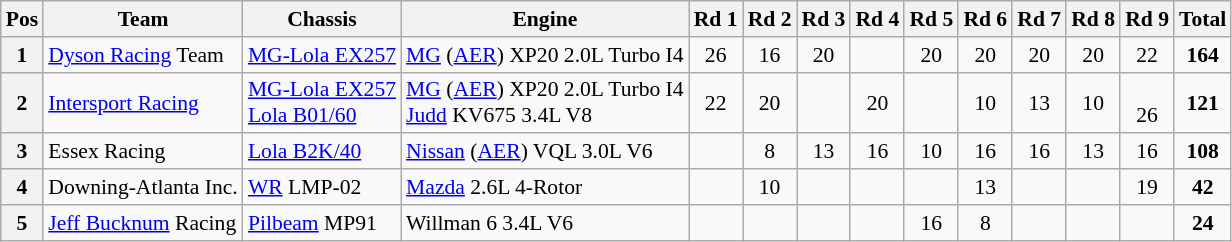<table class="wikitable" style="font-size: 90%;">
<tr>
<th>Pos</th>
<th>Team</th>
<th>Chassis</th>
<th>Engine</th>
<th>Rd 1</th>
<th>Rd 2</th>
<th>Rd 3</th>
<th>Rd 4</th>
<th>Rd 5</th>
<th>Rd 6</th>
<th>Rd 7</th>
<th>Rd 8</th>
<th>Rd 9</th>
<th>Total</th>
</tr>
<tr>
<th>1</th>
<td> <a href='#'>Dyson Racing</a> Team</td>
<td><a href='#'>MG-Lola EX257</a></td>
<td><a href='#'>MG</a> (<a href='#'>AER</a>) XP20 2.0L Turbo I4</td>
<td align="center">26</td>
<td align="center">16</td>
<td align="center">20</td>
<td></td>
<td align="center">20</td>
<td align="center">20</td>
<td align="center">20</td>
<td align="center">20</td>
<td align="center">22</td>
<td align="center"><strong>164</strong></td>
</tr>
<tr>
<th>2</th>
<td> <a href='#'>Intersport Racing</a></td>
<td><a href='#'>MG-Lola EX257</a><br><a href='#'>Lola B01/60</a></td>
<td><a href='#'>MG</a> (<a href='#'>AER</a>) XP20 2.0L Turbo I4<br><a href='#'>Judd</a> KV675 3.4L V8</td>
<td align="center">22</td>
<td align="center">20</td>
<td></td>
<td align="center">20</td>
<td></td>
<td align="center">10</td>
<td align="center">13</td>
<td align="center">10</td>
<td align="center"><br>26</td>
<td align="center"><strong>121</strong></td>
</tr>
<tr>
<th>3</th>
<td> Essex Racing</td>
<td><a href='#'>Lola B2K/40</a></td>
<td><a href='#'>Nissan</a> (<a href='#'>AER</a>) VQL 3.0L V6</td>
<td></td>
<td align="center">8</td>
<td align="center">13</td>
<td align="center">16</td>
<td align="center">10</td>
<td align="center">16</td>
<td align="center">16</td>
<td align="center">13</td>
<td align="center">16</td>
<td align="center"><strong>108</strong></td>
</tr>
<tr>
<th>4</th>
<td> Downing-Atlanta Inc.</td>
<td><a href='#'>WR</a> LMP-02</td>
<td><a href='#'>Mazda</a> 2.6L 4-Rotor</td>
<td></td>
<td align="center">10</td>
<td></td>
<td></td>
<td></td>
<td align="center">13</td>
<td></td>
<td></td>
<td align="center">19</td>
<td align="center"><strong>42</strong></td>
</tr>
<tr>
<th>5</th>
<td> <a href='#'>Jeff Bucknum</a> Racing</td>
<td><a href='#'>Pilbeam</a> MP91</td>
<td>Willman 6 3.4L V6</td>
<td></td>
<td></td>
<td></td>
<td></td>
<td align="center">16</td>
<td align="center">8</td>
<td></td>
<td></td>
<td></td>
<td align="center"><strong>24</strong></td>
</tr>
</table>
